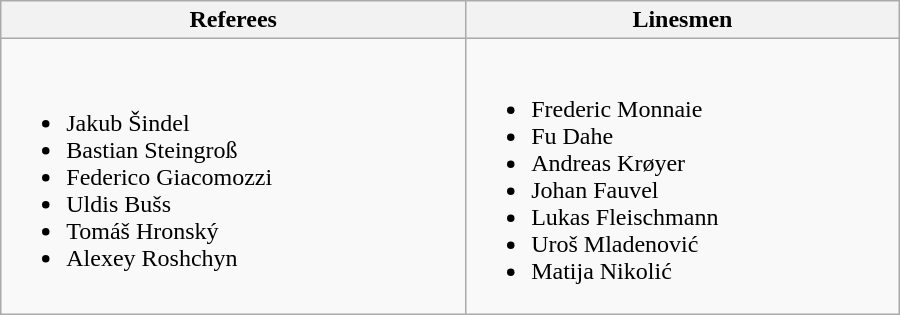<table class="wikitable" width=600px>
<tr>
<th>Referees</th>
<th>Linesmen</th>
</tr>
<tr>
<td><br><ul><li> Jakub Šindel</li><li> Bastian Steingroß</li><li> Federico Giacomozzi</li><li> Uldis Bušs</li><li> Tomáš Hronský</li><li> Alexey Roshchyn</li></ul></td>
<td><br><ul><li> Frederic Monnaie</li><li> Fu Dahe</li><li> Andreas Krøyer</li><li> Johan Fauvel</li><li> Lukas Fleischmann</li><li> Uroš Mladenović</li><li> Matija Nikolić</li></ul></td>
</tr>
</table>
